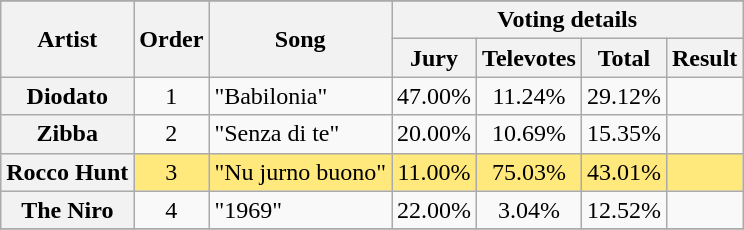<table class="wikitable plainrowheaders sortable" style="text-align:center;">
<tr>
</tr>
<tr>
<th rowspan="2">Artist</th>
<th rowspan="2">Order</th>
<th rowspan="2">Song</th>
<th colspan="4">Voting details</th>
</tr>
<tr>
<th>Jury</th>
<th>Televotes</th>
<th>Total</th>
<th>Result</th>
</tr>
<tr>
<th scope="row">Diodato</th>
<td>1</td>
<td style="text-align:left;">"Babilonia"</td>
<td>47.00%</td>
<td>11.24%</td>
<td>29.12%</td>
<td></td>
</tr>
<tr>
<th scope="row">Zibba</th>
<td>2</td>
<td style="text-align:left;">"Senza di te"</td>
<td>20.00%</td>
<td>10.69%</td>
<td>15.35%</td>
<td></td>
</tr>
<tr style="background:#ffe87c;">
<th scope="row">Rocco Hunt</th>
<td>3</td>
<td style="text-align:left;">"Nu jurno buono"</td>
<td>11.00%</td>
<td>75.03%</td>
<td>43.01%</td>
<td></td>
</tr>
<tr>
<th scope="row">The Niro</th>
<td>4</td>
<td style="text-align:left;">"1969"</td>
<td>22.00%</td>
<td>3.04%</td>
<td>12.52%</td>
<td></td>
</tr>
<tr>
</tr>
</table>
